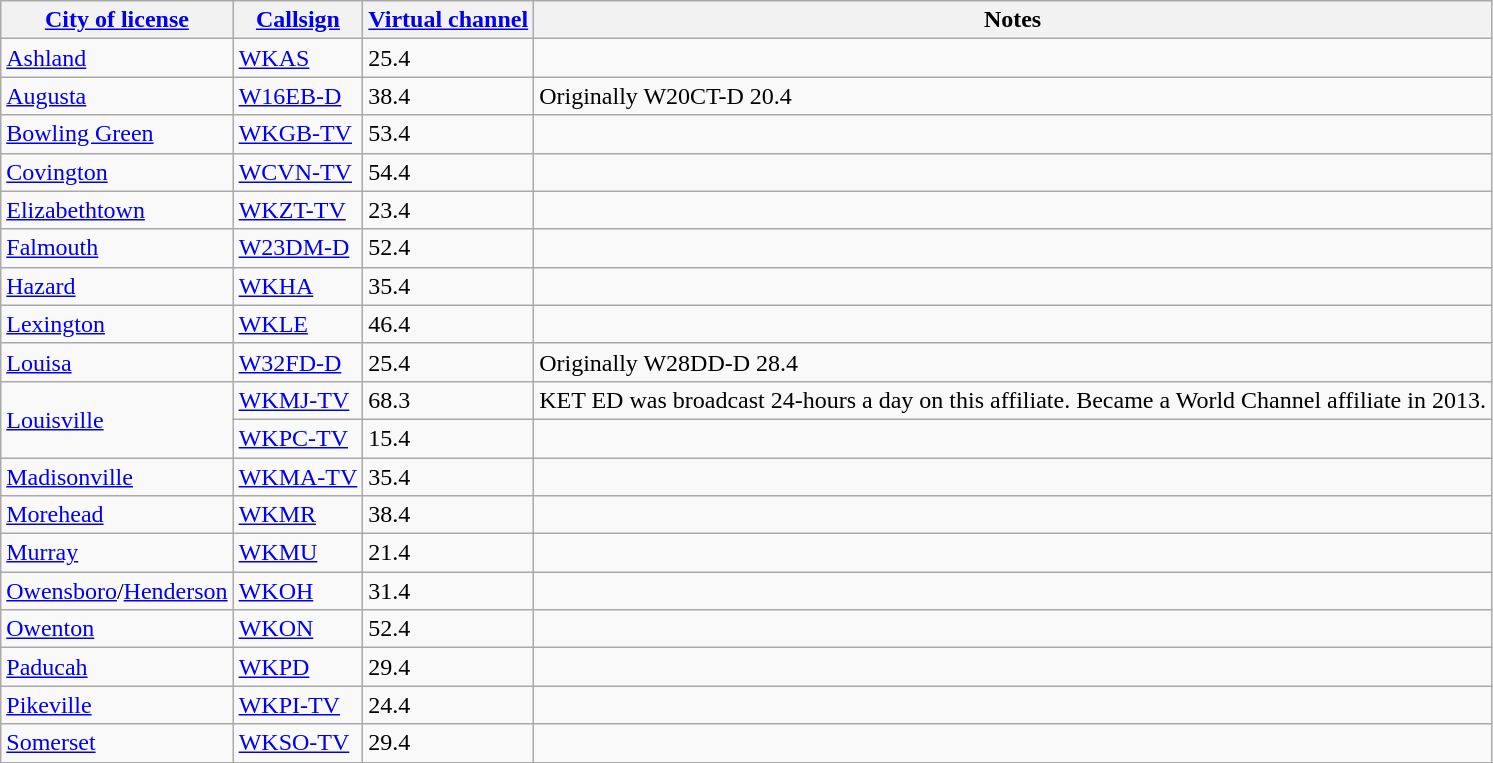<table class="wikitable unsortable">
<tr>
<th><a href='#'>City of license</a></th>
<th><a href='#'>Callsign</a></th>
<th><a href='#'>Virtual channel</a></th>
<th>Notes</th>
</tr>
<tr>
<td><a href='#'>Ashland</a> <br> </td>
<td><a href='#'>WKAS</a></td>
<td>25.4</td>
<td></td>
</tr>
<tr>
<td><a href='#'>Augusta</a></td>
<td><a href='#'>W16EB-D</a></td>
<td>38.4</td>
<td>Originally W20CT-D 20.4</td>
</tr>
<tr>
<td><a href='#'>Bowling Green</a></td>
<td><a href='#'>WKGB-TV</a></td>
<td>53.4</td>
<td></td>
</tr>
<tr>
<td><a href='#'>Covington</a> </td>
<td><a href='#'>WCVN-TV</a></td>
<td>54.4</td>
<td></td>
</tr>
<tr>
<td><a href='#'>Elizabethtown</a></td>
<td><a href='#'>WKZT-TV</a></td>
<td>23.4</td>
<td></td>
</tr>
<tr>
<td><a href='#'>Falmouth</a></td>
<td><a href='#'>W23DM-D</a></td>
<td>52.4</td>
<td></td>
</tr>
<tr>
<td><a href='#'>Hazard</a></td>
<td><a href='#'>WKHA</a></td>
<td>35.4</td>
<td></td>
</tr>
<tr>
<td><a href='#'>Lexington</a></td>
<td><a href='#'>WKLE</a></td>
<td>46.4</td>
<td></td>
</tr>
<tr>
<td><a href='#'>Louisa</a></td>
<td><a href='#'>W32FD-D</a></td>
<td>25.4</td>
<td>Originally W28DD-D 28.4</td>
</tr>
<tr>
<td rowspan=2><a href='#'>Louisville</a></td>
<td><a href='#'>WKMJ-TV</a></td>
<td>68.3</td>
<td>KET ED was broadcast 24-hours a day on this affiliate. Became a World Channel affiliate in 2013.</td>
</tr>
<tr>
<td><a href='#'>WKPC-TV</a></td>
<td>15.4</td>
<td></td>
</tr>
<tr>
<td><a href='#'>Madisonville</a> </td>
<td><a href='#'>WKMA-TV</a></td>
<td>35.4</td>
<td></td>
</tr>
<tr>
<td><a href='#'>Morehead</a></td>
<td><a href='#'>WKMR</a></td>
<td>38.4</td>
<td></td>
</tr>
<tr>
<td><a href='#'>Murray</a> </td>
<td><a href='#'>WKMU</a></td>
<td>21.4</td>
<td></td>
</tr>
<tr>
<td><a href='#'>Owensboro</a>/<a href='#'>Henderson</a> </td>
<td><a href='#'>WKOH</a></td>
<td>31.4</td>
<td></td>
</tr>
<tr>
<td><a href='#'>Owenton</a> </td>
<td><a href='#'>WKON</a></td>
<td>52.4</td>
<td></td>
</tr>
<tr>
<td><a href='#'>Paducah</a></td>
<td><a href='#'>WKPD</a></td>
<td>29.4</td>
<td></td>
</tr>
<tr>
<td><a href='#'>Pikeville</a></td>
<td><a href='#'>WKPI-TV</a></td>
<td>24.4</td>
<td></td>
</tr>
<tr>
<td><a href='#'>Somerset</a></td>
<td><a href='#'>WKSO-TV</a></td>
<td>29.4</td>
<td></td>
</tr>
<tr>
</tr>
</table>
